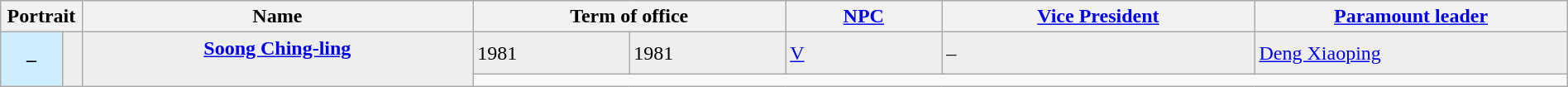<table class="wikitable" width=100%>
<tr>
<th colspan="2" width=5%>Portrait</th>
<th width=25%>Name<br></th>
<th colspan="2" width=30%>Term of office</th>
<th width=10%><a href='#'>NPC</a></th>
<th width=20%><a href='#'>Vice President</a></th>
<th width=20%><a href='#'>Paramount leader</a></th>
</tr>
<tr bgcolor=#EEEEEE>
<th rowspan="2" style="background-color: #CCEEFF" width=20>–</th>
<td rowspan="2"></td>
<td rowspan="2" align="center"><strong><a href='#'>Soong Ching-ling</a></strong><br><br></td>
<td width=10%> 1981</td>
<td width=10%> 1981</td>
<td><a href='#'>V</a></td>
<td><em>–</em></td>
<td><a href='#'>Deng Xiaoping</a></td>
</tr>
<tr>
<td colspan="5"></td>
</tr>
</table>
